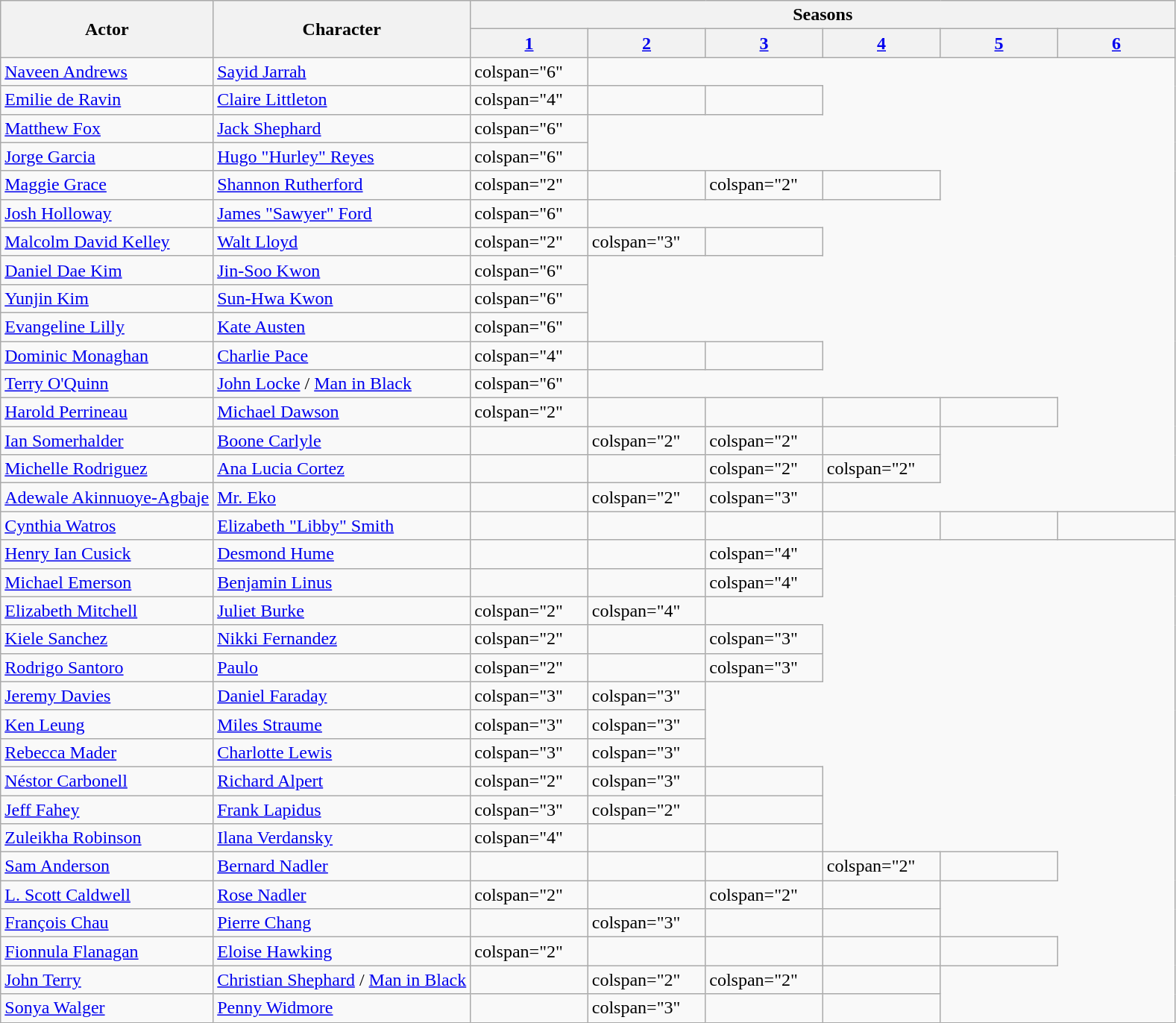<table class="wikitable plainrowheaders">
<tr>
<th scope="col" rowspan="2">Actor</th>
<th scope="col" rowspan="2">Character</th>
<th scope="col" colspan="6">Seasons</th>
</tr>
<tr>
<th scope="col" style="width:10%;"><a href='#'>1</a></th>
<th scope="col" style="width:10%;"><a href='#'>2</a></th>
<th scope="col" style="width:10%;"><a href='#'>3</a></th>
<th scope="col" style="width:10%;"><a href='#'>4</a></th>
<th scope="col" style="width:10%;"><a href='#'>5</a></th>
<th scope="col" style="width:10%;"><a href='#'>6</a></th>
</tr>
<tr>
<td scope="row"><a href='#'>Naveen Andrews</a></td>
<td><a href='#'>Sayid Jarrah</a></td>
<td>colspan="6" </td>
</tr>
<tr>
<td scope="row"><a href='#'>Emilie de Ravin</a></td>
<td><a href='#'>Claire Littleton</a></td>
<td>colspan="4" </td>
<td></td>
<td></td>
</tr>
<tr>
<td scope="row"><a href='#'>Matthew Fox</a></td>
<td><a href='#'>Jack Shephard</a></td>
<td>colspan="6" </td>
</tr>
<tr>
<td scope="row"><a href='#'>Jorge Garcia</a></td>
<td><a href='#'>Hugo "Hurley" Reyes</a></td>
<td>colspan="6" </td>
</tr>
<tr .>
<td scope="row"><a href='#'>Maggie Grace</a></td>
<td><a href='#'>Shannon Rutherford</a></td>
<td>colspan="2" </td>
<td></td>
<td>colspan="2" </td>
<td></td>
</tr>
<tr>
<td scope="row"><a href='#'>Josh Holloway</a></td>
<td><a href='#'>James "Sawyer" Ford</a></td>
<td>colspan="6" </td>
</tr>
<tr>
<td scope="row"><a href='#'>Malcolm David Kelley</a></td>
<td><a href='#'>Walt Lloyd</a></td>
<td>colspan="2" </td>
<td>colspan="3" </td>
<td></td>
</tr>
<tr>
<td scope="row"><a href='#'>Daniel Dae Kim</a></td>
<td><a href='#'>Jin-Soo Kwon</a></td>
<td>colspan="6" </td>
</tr>
<tr>
<td scope="row"><a href='#'>Yunjin Kim</a></td>
<td><a href='#'>Sun-Hwa Kwon</a></td>
<td>colspan="6" </td>
</tr>
<tr>
<td scope="row"><a href='#'>Evangeline Lilly</a></td>
<td><a href='#'>Kate Austen</a></td>
<td>colspan="6" </td>
</tr>
<tr>
<td scope="row"><a href='#'>Dominic Monaghan</a></td>
<td><a href='#'>Charlie Pace</a></td>
<td>colspan="4" </td>
<td></td>
<td></td>
</tr>
<tr>
<td scope="row"><a href='#'>Terry O'Quinn</a></td>
<td><a href='#'>John Locke</a> / <a href='#'>Man in Black</a></td>
<td>colspan="6" </td>
</tr>
<tr>
<td scope="row"><a href='#'>Harold Perrineau</a></td>
<td><a href='#'>Michael Dawson</a></td>
<td>colspan="2" </td>
<td></td>
<td></td>
<td></td>
<td></td>
</tr>
<tr>
<td scope="row"><a href='#'>Ian Somerhalder</a></td>
<td><a href='#'>Boone Carlyle</a></td>
<td></td>
<td>colspan="2" </td>
<td>colspan="2" </td>
<td></td>
</tr>
<tr>
<td scope="row"><a href='#'>Michelle Rodriguez</a></td>
<td><a href='#'>Ana Lucia Cortez</a></td>
<td></td>
<td></td>
<td>colspan="2" </td>
<td>colspan="2" </td>
</tr>
<tr>
<td scope="row"><a href='#'>Adewale Akinnuoye-Agbaje</a></td>
<td><a href='#'>Mr. Eko</a></td>
<td></td>
<td>colspan="2" </td>
<td>colspan="3" </td>
</tr>
<tr>
<td scope="row"><a href='#'>Cynthia Watros</a></td>
<td><a href='#'>Elizabeth "Libby" Smith</a></td>
<td></td>
<td></td>
<td></td>
<td></td>
<td></td>
<td></td>
</tr>
<tr>
<td scope="row"><a href='#'>Henry Ian Cusick</a></td>
<td><a href='#'>Desmond Hume</a></td>
<td></td>
<td></td>
<td>colspan="4" </td>
</tr>
<tr>
<td scope="row"><a href='#'>Michael Emerson</a></td>
<td><a href='#'>Benjamin Linus</a></td>
<td></td>
<td></td>
<td>colspan="4" </td>
</tr>
<tr>
<td scope="row"><a href='#'>Elizabeth Mitchell</a></td>
<td><a href='#'>Juliet Burke</a></td>
<td>colspan="2" </td>
<td>colspan="4" </td>
</tr>
<tr>
<td scope="row"><a href='#'>Kiele Sanchez</a></td>
<td><a href='#'>Nikki Fernandez</a></td>
<td>colspan="2" </td>
<td></td>
<td>colspan="3" </td>
</tr>
<tr>
<td scope="row"><a href='#'>Rodrigo Santoro</a></td>
<td><a href='#'>Paulo</a></td>
<td>colspan="2" </td>
<td></td>
<td>colspan="3" </td>
</tr>
<tr>
<td scope="row"><a href='#'>Jeremy Davies</a></td>
<td><a href='#'>Daniel Faraday</a></td>
<td>colspan="3" </td>
<td>colspan="3" </td>
</tr>
<tr>
<td scope="row"><a href='#'>Ken Leung</a></td>
<td><a href='#'>Miles Straume</a></td>
<td>colspan="3" </td>
<td>colspan="3" </td>
</tr>
<tr>
<td scope="row"><a href='#'>Rebecca Mader</a></td>
<td><a href='#'>Charlotte Lewis</a></td>
<td>colspan="3" </td>
<td>colspan="3" </td>
</tr>
<tr>
<td scope="row"><a href='#'>Néstor Carbonell</a></td>
<td><a href='#'>Richard Alpert</a></td>
<td>colspan="2" </td>
<td>colspan="3" </td>
<td></td>
</tr>
<tr>
<td scope="row"><a href='#'>Jeff Fahey</a></td>
<td><a href='#'>Frank Lapidus</a></td>
<td>colspan="3" </td>
<td>colspan="2" </td>
<td></td>
</tr>
<tr>
<td scope="row"><a href='#'>Zuleikha Robinson</a></td>
<td><a href='#'>Ilana Verdansky</a></td>
<td>colspan="4" </td>
<td></td>
<td></td>
</tr>
<tr>
<td scope="row"><a href='#'>Sam Anderson</a></td>
<td><a href='#'>Bernard Nadler</a></td>
<td></td>
<td></td>
<td></td>
<td>colspan="2" </td>
<td></td>
</tr>
<tr>
<td scope="row"><a href='#'>L. Scott Caldwell</a></td>
<td><a href='#'>Rose Nadler</a></td>
<td>colspan="2" </td>
<td></td>
<td>colspan="2" </td>
<td></td>
</tr>
<tr>
<td scope="row"><a href='#'>François Chau</a></td>
<td><a href='#'>Pierre Chang</a></td>
<td></td>
<td>colspan="3" </td>
<td></td>
<td></td>
</tr>
<tr>
<td scope="row"><a href='#'>Fionnula Flanagan</a></td>
<td><a href='#'>Eloise Hawking</a></td>
<td>colspan="2" </td>
<td></td>
<td></td>
<td></td>
<td></td>
</tr>
<tr>
<td scope="row"><a href='#'>John Terry</a></td>
<td><a href='#'>Christian Shephard</a> / <a href='#'>Man in Black</a></td>
<td></td>
<td>colspan="2" </td>
<td>colspan="2" </td>
<td></td>
</tr>
<tr>
<td scope="row"><a href='#'>Sonya Walger</a></td>
<td><a href='#'>Penny Widmore</a></td>
<td></td>
<td>colspan="3" </td>
<td></td>
<td></td>
</tr>
</table>
